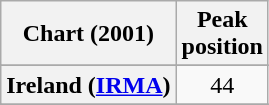<table class="wikitable sortable plainrowheaders">
<tr>
<th align="center">Chart (2001)</th>
<th align="center">Peak<br>position</th>
</tr>
<tr>
</tr>
<tr>
</tr>
<tr>
</tr>
<tr>
<th scope="row">Ireland (<a href='#'>IRMA</a>)</th>
<td align="center">44</td>
</tr>
<tr>
</tr>
<tr>
</tr>
<tr>
</tr>
<tr>
</tr>
<tr>
</tr>
<tr>
</tr>
<tr>
</tr>
</table>
